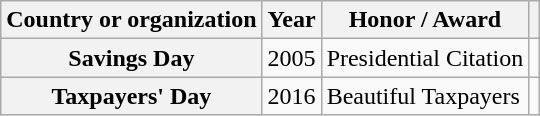<table class="wikitable plainrowheaders sortable">
<tr>
<th scope="col">Country or organization</th>
<th scope="col">Year</th>
<th scope="col">Honor / Award</th>
<th scope="col" class="unsortable"></th>
</tr>
<tr>
<th scope="row">Savings Day</th>
<td style="text-align:center">2005</td>
<td>Presidential Citation</td>
<td style="text-align:center"></td>
</tr>
<tr>
<th scope="row">Taxpayers' Day</th>
<td style="text-align:center">2016</td>
<td>Beautiful Taxpayers</td>
<td style="text-align:center"></td>
</tr>
</table>
